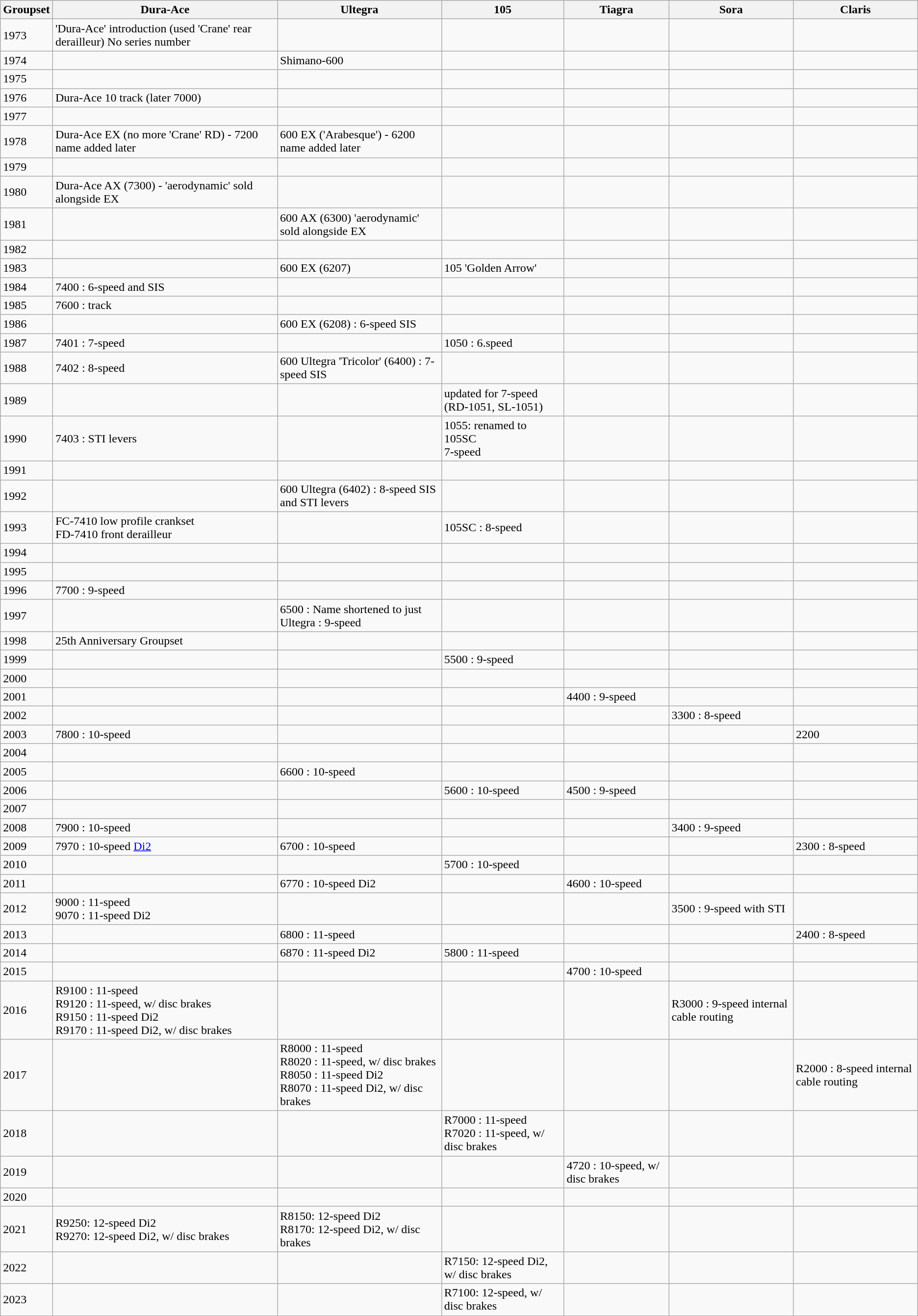<table class="wikitable sortable">
<tr>
<th>Groupset</th>
<th>Dura-Ace</th>
<th>Ultegra</th>
<th>105</th>
<th>Tiagra</th>
<th>Sora</th>
<th>Claris</th>
</tr>
<tr>
<td>1973</td>
<td>'Dura-Ace' introduction (used 'Crane' rear derailleur) No series number</td>
<td></td>
<td></td>
<td></td>
<td></td>
<td></td>
</tr>
<tr>
<td>1974</td>
<td></td>
<td>Shimano-600</td>
<td></td>
<td></td>
<td></td>
<td></td>
</tr>
<tr>
<td>1975</td>
<td></td>
<td></td>
<td></td>
<td></td>
<td></td>
<td></td>
</tr>
<tr>
<td>1976</td>
<td>Dura-Ace 10 track (later 7000)</td>
<td></td>
<td></td>
<td></td>
<td></td>
<td></td>
</tr>
<tr>
<td>1977</td>
<td></td>
<td></td>
<td></td>
<td></td>
<td></td>
<td></td>
</tr>
<tr>
<td>1978</td>
<td>Dura-Ace EX (no more 'Crane' RD) - 7200 name added later</td>
<td>600 EX ('Arabesque') - 6200 name added later</td>
<td></td>
<td></td>
<td></td>
<td></td>
</tr>
<tr>
<td>1979</td>
<td></td>
<td></td>
<td></td>
<td></td>
<td></td>
<td></td>
</tr>
<tr>
<td>1980</td>
<td>Dura-Ace AX (7300) - 'aerodynamic' sold alongside EX</td>
<td></td>
<td></td>
<td></td>
<td></td>
<td></td>
</tr>
<tr>
<td>1981</td>
<td></td>
<td>600 AX (6300) 'aerodynamic' sold alongside EX</td>
<td></td>
<td></td>
<td></td>
<td></td>
</tr>
<tr>
<td>1982</td>
<td></td>
<td></td>
<td></td>
<td></td>
<td></td>
<td></td>
</tr>
<tr>
<td>1983</td>
<td></td>
<td>600 EX (6207)</td>
<td>105 'Golden Arrow'</td>
<td></td>
<td></td>
<td></td>
</tr>
<tr>
<td>1984</td>
<td>7400 : 6-speed and SIS</td>
<td></td>
<td></td>
<td></td>
<td></td>
<td></td>
</tr>
<tr>
<td>1985</td>
<td>7600 : track</td>
<td></td>
<td></td>
<td></td>
<td></td>
<td></td>
</tr>
<tr>
<td>1986</td>
<td></td>
<td>600 EX (6208) : 6-speed SIS</td>
<td></td>
<td></td>
<td></td>
<td></td>
</tr>
<tr>
<td>1987</td>
<td>7401 : 7-speed</td>
<td></td>
<td>1050 : 6.speed</td>
<td></td>
<td></td>
<td></td>
</tr>
<tr>
<td>1988</td>
<td>7402 : 8-speed</td>
<td>600 Ultegra 'Tricolor' (6400) : 7-speed SIS</td>
<td></td>
<td></td>
<td></td>
<td></td>
</tr>
<tr>
<td>1989</td>
<td></td>
<td></td>
<td>updated for 7-speed<br>(RD-1051, SL-1051)</td>
<td></td>
<td></td>
<td></td>
</tr>
<tr>
<td>1990</td>
<td>7403 : STI levers</td>
<td></td>
<td>1055: renamed to 105SC<br>7-speed</td>
<td></td>
<td></td>
<td></td>
</tr>
<tr>
<td>1991</td>
<td></td>
<td></td>
<td></td>
<td></td>
<td></td>
<td></td>
</tr>
<tr>
<td>1992</td>
<td></td>
<td>600 Ultegra (6402) : 8-speed SIS and STI levers</td>
<td></td>
<td></td>
<td></td>
<td></td>
</tr>
<tr>
<td>1993</td>
<td>FC-7410 low profile crankset<br>FD-7410 front derailleur</td>
<td></td>
<td>105SC : 8-speed</td>
<td></td>
<td></td>
<td></td>
</tr>
<tr>
<td>1994</td>
<td></td>
<td></td>
<td></td>
<td></td>
<td></td>
<td></td>
</tr>
<tr>
<td>1995</td>
<td></td>
<td></td>
<td></td>
<td></td>
<td></td>
<td></td>
</tr>
<tr>
<td>1996</td>
<td>7700 : 9-speed</td>
<td></td>
<td></td>
<td></td>
<td></td>
<td></td>
</tr>
<tr>
<td>1997</td>
<td></td>
<td>6500 : Name shortened to just Ultegra : 9-speed</td>
<td></td>
<td></td>
<td></td>
<td></td>
</tr>
<tr>
<td>1998</td>
<td>25th Anniversary Groupset</td>
<td></td>
<td></td>
<td></td>
<td></td>
<td></td>
</tr>
<tr>
<td>1999</td>
<td></td>
<td></td>
<td>5500 : 9-speed</td>
<td></td>
<td></td>
<td></td>
</tr>
<tr>
<td>2000</td>
<td></td>
<td></td>
<td></td>
<td></td>
<td></td>
<td></td>
</tr>
<tr>
<td>2001</td>
<td></td>
<td></td>
<td></td>
<td>4400 : 9-speed</td>
<td></td>
<td></td>
</tr>
<tr>
<td>2002</td>
<td></td>
<td></td>
<td></td>
<td></td>
<td>3300 : 8-speed</td>
<td></td>
</tr>
<tr>
<td>2003</td>
<td>7800 : 10-speed</td>
<td></td>
<td></td>
<td></td>
<td></td>
<td>2200</td>
</tr>
<tr>
<td>2004</td>
<td></td>
<td></td>
<td></td>
<td></td>
<td></td>
<td></td>
</tr>
<tr>
<td>2005</td>
<td></td>
<td>6600 : 10-speed</td>
<td></td>
<td></td>
<td></td>
<td></td>
</tr>
<tr>
<td>2006</td>
<td></td>
<td></td>
<td>5600 : 10-speed</td>
<td>4500 : 9-speed</td>
<td></td>
<td></td>
</tr>
<tr>
<td>2007</td>
<td></td>
<td></td>
<td></td>
<td></td>
<td></td>
<td></td>
</tr>
<tr>
<td>2008</td>
<td>7900 : 10-speed</td>
<td></td>
<td></td>
<td></td>
<td>3400 : 9-speed</td>
<td></td>
</tr>
<tr>
<td>2009</td>
<td>7970 : 10-speed <a href='#'>Di2</a></td>
<td>6700 : 10-speed</td>
<td></td>
<td></td>
<td></td>
<td>2300 : 8-speed</td>
</tr>
<tr>
<td>2010</td>
<td></td>
<td></td>
<td>5700 : 10-speed</td>
<td></td>
<td></td>
<td></td>
</tr>
<tr>
<td>2011</td>
<td></td>
<td>6770 : 10-speed Di2</td>
<td></td>
<td>4600 : 10-speed</td>
<td></td>
<td></td>
</tr>
<tr>
<td>2012</td>
<td>9000 : 11-speed<br>9070 : 11-speed Di2</td>
<td></td>
<td></td>
<td></td>
<td>3500  : 9-speed with STI</td>
<td></td>
</tr>
<tr>
<td>2013</td>
<td></td>
<td>6800 : 11-speed</td>
<td></td>
<td></td>
<td></td>
<td>2400 : 8-speed</td>
</tr>
<tr>
<td>2014</td>
<td></td>
<td>6870 : 11-speed Di2</td>
<td>5800 : 11-speed</td>
<td></td>
<td></td>
<td></td>
</tr>
<tr>
<td>2015</td>
<td></td>
<td></td>
<td></td>
<td>4700 : 10-speed</td>
<td></td>
<td></td>
</tr>
<tr>
<td>2016</td>
<td>R9100 : 11-speed <br>R9120 : 11-speed, w/ disc brakes <br>R9150 : 11-speed Di2<br>R9170 : 11-speed Di2, w/ disc brakes</td>
<td></td>
<td></td>
<td></td>
<td>R3000 : 9-speed internal cable routing</td>
<td></td>
</tr>
<tr>
<td>2017</td>
<td></td>
<td>R8000 : 11-speed <br>R8020 : 11-speed, w/ disc brakes <br>R8050 : 11-speed Di2<br>R8070 : 11-speed Di2, w/ disc brakes</td>
<td></td>
<td></td>
<td></td>
<td>R2000 : 8-speed internal cable routing</td>
</tr>
<tr>
<td>2018</td>
<td></td>
<td></td>
<td>R7000 : 11-speed <br>R7020 : 11-speed, w/ disc brakes</td>
<td></td>
<td></td>
<td></td>
</tr>
<tr>
<td>2019</td>
<td></td>
<td></td>
<td></td>
<td>4720 : 10-speed, w/ disc brakes</td>
<td></td>
<td></td>
</tr>
<tr>
<td>2020</td>
<td></td>
<td></td>
<td></td>
<td></td>
<td></td>
<td></td>
</tr>
<tr>
<td>2021</td>
<td>R9250: 12-speed Di2 <br>R9270: 12-speed Di2, w/ disc brakes</td>
<td>R8150: 12-speed Di2 <br>R8170: 12-speed Di2, w/ disc brakes</td>
<td></td>
<td></td>
<td></td>
<td></td>
</tr>
<tr>
<td>2022</td>
<td></td>
<td></td>
<td>R7150: 12-speed Di2, w/ disc brakes </td>
<td></td>
<td></td>
<td></td>
</tr>
<tr>
<td>2023</td>
<td></td>
<td></td>
<td>R7100: 12-speed, w/ disc brakes </td>
<td></td>
<td></td>
<td></td>
</tr>
</table>
